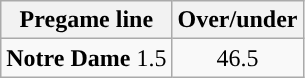<table class="wikitable">
<tr align="center">
<th>Pregame line</th>
<th>Over/under</th>
</tr>
<tr align="center">
<td><strong>Notre Dame</strong> 1.5</td>
<td>46.5</td>
</tr>
</table>
